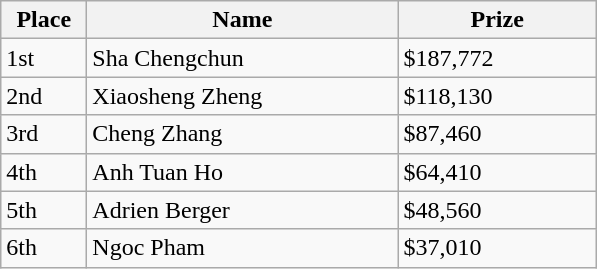<table class="wikitable">
<tr>
<th style="width:50px;">Place</th>
<th style="width:200px;">Name</th>
<th style="width:125px;">Prize</th>
</tr>
<tr>
<td>1st</td>
<td> Sha Chengchun</td>
<td>$187,772</td>
</tr>
<tr>
<td>2nd</td>
<td> Xiaosheng Zheng</td>
<td>$118,130</td>
</tr>
<tr>
<td>3rd</td>
<td> Cheng Zhang</td>
<td>$87,460</td>
</tr>
<tr>
<td>4th</td>
<td> Anh Tuan Ho</td>
<td>$64,410</td>
</tr>
<tr>
<td>5th</td>
<td> Adrien Berger</td>
<td>$48,560</td>
</tr>
<tr>
<td>6th</td>
<td> Ngoc Pham</td>
<td>$37,010</td>
</tr>
</table>
